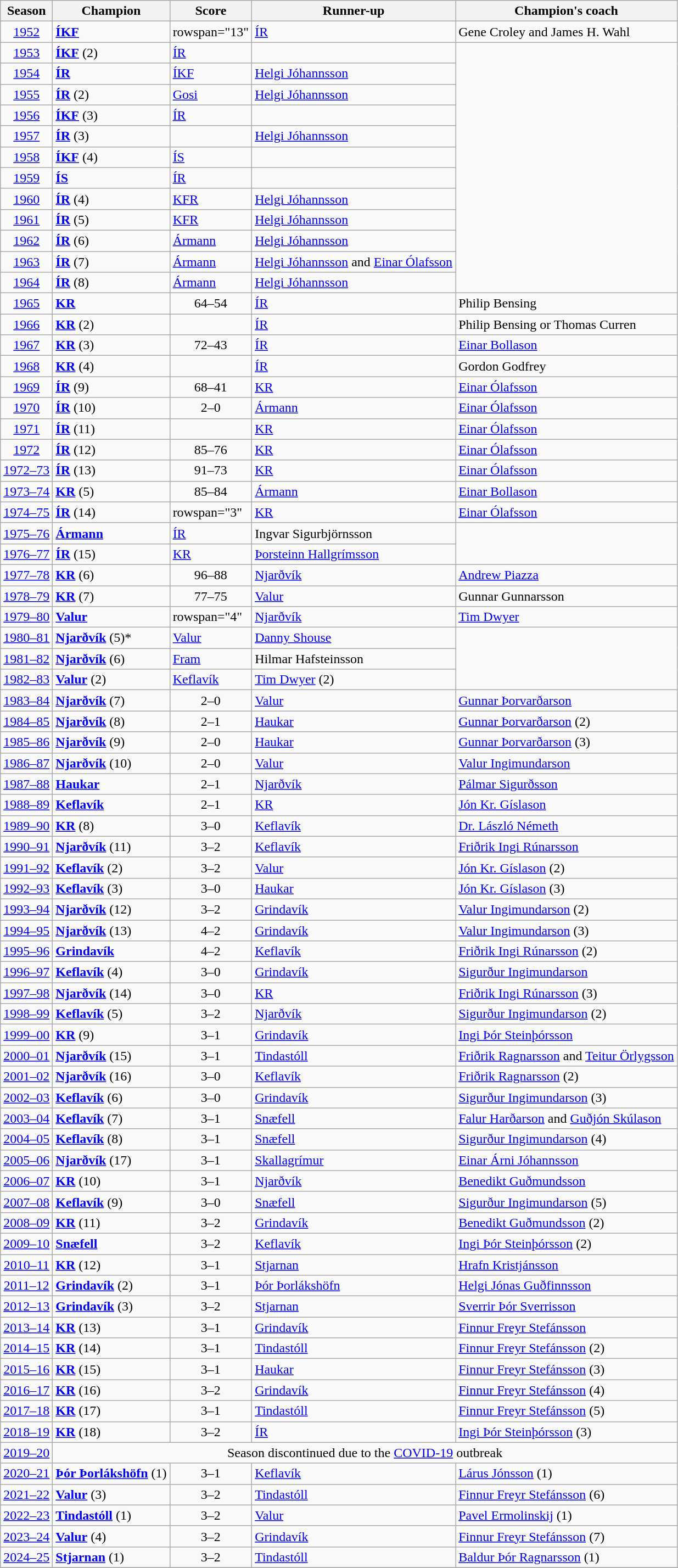<table class="wikitable">
<tr>
<th>Season</th>
<th>Champion</th>
<th>Score</th>
<th>Runner-up</th>
<th>Champion's coach</th>
</tr>
<tr>
<td style="text-align:center;"><a href='#'>1952</a></td>
<td><strong><a href='#'>ÍKF</a></strong></td>
<td>rowspan="13" </td>
<td><a href='#'>ÍR</a></td>
<td> Gene Croley and  James H. Wahl</td>
</tr>
<tr>
<td style="text-align:center;"><a href='#'>1953</a></td>
<td><strong><a href='#'>ÍKF</a></strong> (2)</td>
<td><a href='#'>ÍR</a></td>
<td></td>
</tr>
<tr>
<td style="text-align:center;"><a href='#'>1954</a></td>
<td><strong><a href='#'>ÍR</a></strong></td>
<td><a href='#'>ÍKF</a></td>
<td> <a href='#'>Helgi Jóhannsson</a></td>
</tr>
<tr>
<td style="text-align:center;"><a href='#'>1955</a></td>
<td><strong><a href='#'>ÍR</a></strong> (2)</td>
<td><a href='#'>Gosi</a></td>
<td> <a href='#'>Helgi Jóhannsson</a></td>
</tr>
<tr>
<td style="text-align:center;"><a href='#'>1956</a></td>
<td><strong><a href='#'>ÍKF</a></strong> (3)</td>
<td><a href='#'>ÍR</a></td>
<td></td>
</tr>
<tr>
<td style="text-align:center;"><a href='#'>1957</a></td>
<td><strong><a href='#'>ÍR</a></strong> (3)</td>
<td></td>
<td> <a href='#'>Helgi Jóhannsson</a></td>
</tr>
<tr>
<td style="text-align:center;"><a href='#'>1958</a></td>
<td><strong><a href='#'>ÍKF</a></strong> (4)</td>
<td><a href='#'>ÍS</a></td>
<td></td>
</tr>
<tr>
<td style="text-align:center;"><a href='#'>1959</a></td>
<td><strong><a href='#'>ÍS</a></strong></td>
<td><a href='#'>ÍR</a></td>
<td></td>
</tr>
<tr>
<td style="text-align:center;"><a href='#'>1960</a></td>
<td><strong><a href='#'>ÍR</a></strong> (4)</td>
<td><a href='#'>KFR</a></td>
<td> <a href='#'>Helgi Jóhannsson</a></td>
</tr>
<tr>
<td style="text-align:center;"><a href='#'>1961</a></td>
<td><strong><a href='#'>ÍR</a></strong> (5)</td>
<td><a href='#'>KFR</a></td>
<td> <a href='#'>Helgi Jóhannsson</a></td>
</tr>
<tr>
<td style="text-align:center;"><a href='#'>1962</a></td>
<td><strong><a href='#'>ÍR</a></strong> (6)</td>
<td><a href='#'>Ármann</a></td>
<td> <a href='#'>Helgi Jóhannsson</a></td>
</tr>
<tr>
<td style="text-align:center;"><a href='#'>1963</a></td>
<td><strong><a href='#'>ÍR</a></strong> (7)</td>
<td><a href='#'>Ármann</a></td>
<td> <a href='#'>Helgi Jóhannsson</a> and  <a href='#'>Einar Ólafsson</a></td>
</tr>
<tr>
<td style="text-align:center;"><a href='#'>1964</a></td>
<td><strong><a href='#'>ÍR</a></strong> (8)</td>
<td><a href='#'>Ármann</a></td>
<td> <a href='#'>Helgi Jóhannsson</a></td>
</tr>
<tr>
<td style="text-align:center;"><a href='#'>1965</a></td>
<td><strong><a href='#'>KR</a></strong></td>
<td align=center>64–54</td>
<td><a href='#'>ÍR</a></td>
<td> Philip Bensing</td>
</tr>
<tr>
<td style="text-align:center;"><a href='#'>1966</a></td>
<td><strong><a href='#'>KR</a></strong> (2)</td>
<td></td>
<td><a href='#'>ÍR</a></td>
<td> Philip Bensing or  Thomas Curren</td>
</tr>
<tr>
<td style="text-align:center;"><a href='#'>1967</a></td>
<td><strong><a href='#'>KR</a></strong> (3)</td>
<td align=center>72–43</td>
<td><a href='#'>ÍR</a></td>
<td> <a href='#'>Einar Bollason</a></td>
</tr>
<tr>
<td style="text-align:center;"><a href='#'>1968</a></td>
<td><strong><a href='#'>KR</a></strong> (4)</td>
<td></td>
<td><a href='#'>ÍR</a></td>
<td> Gordon Godfrey</td>
</tr>
<tr>
<td style="text-align:center;"><a href='#'>1969</a></td>
<td><strong><a href='#'>ÍR</a></strong> (9)</td>
<td align=center>68–41</td>
<td><a href='#'>KR</a></td>
<td> <a href='#'>Einar Ólafsson</a></td>
</tr>
<tr>
<td style="text-align:center;"><a href='#'>1970</a></td>
<td><strong><a href='#'>ÍR</a></strong> (10)</td>
<td align=center>2–0</td>
<td><a href='#'>Ármann</a></td>
<td> <a href='#'>Einar Ólafsson</a></td>
</tr>
<tr>
<td style="text-align:center;"><a href='#'>1971</a></td>
<td><strong><a href='#'>ÍR</a></strong> (11)</td>
<td></td>
<td><a href='#'>KR</a></td>
<td> <a href='#'>Einar Ólafsson</a></td>
</tr>
<tr>
<td style="text-align:center;"><a href='#'>1972</a></td>
<td><strong><a href='#'>ÍR</a></strong> (12)</td>
<td align=center>85–76</td>
<td><a href='#'>KR</a></td>
<td> <a href='#'>Einar Ólafsson</a></td>
</tr>
<tr>
<td style="text-align:center;"><a href='#'>1972–73</a></td>
<td><strong><a href='#'>ÍR</a></strong> (13)</td>
<td align=center>91–73</td>
<td><a href='#'>KR</a></td>
<td> <a href='#'>Einar Ólafsson</a></td>
</tr>
<tr>
<td style="text-align:center;"><a href='#'>1973–74</a></td>
<td><strong><a href='#'>KR</a></strong> (5)</td>
<td align=center>85–84</td>
<td><a href='#'>Ármann</a></td>
<td> <a href='#'>Einar Bollason</a></td>
</tr>
<tr>
<td style="text-align:center;"><a href='#'>1974–75</a></td>
<td><strong><a href='#'>ÍR</a></strong> (14)</td>
<td>rowspan="3" </td>
<td><a href='#'>KR</a></td>
<td> <a href='#'>Einar Ólafsson</a></td>
</tr>
<tr>
<td style="text-align:center;"><a href='#'>1975–76</a></td>
<td><strong><a href='#'>Ármann</a></strong></td>
<td><a href='#'>ÍR</a></td>
<td> Ingvar Sigurbjörnsson</td>
</tr>
<tr>
<td style="text-align:center;"><a href='#'>1976–77</a></td>
<td><strong><a href='#'>ÍR</a></strong> (15)</td>
<td><a href='#'>KR</a></td>
<td> <a href='#'>Þorsteinn Hallgrímsson</a></td>
</tr>
<tr>
<td style="text-align:center;"><a href='#'>1977–78</a></td>
<td><strong><a href='#'>KR</a></strong> (6)</td>
<td align=center>96–88</td>
<td><a href='#'>Njarðvík</a></td>
<td> <a href='#'>Andrew Piazza</a></td>
</tr>
<tr>
<td style="text-align:center;"><a href='#'>1978–79</a></td>
<td><strong><a href='#'>KR</a></strong> (7)</td>
<td align=center>77–75</td>
<td><a href='#'>Valur</a></td>
<td> Gunnar Gunnarsson</td>
</tr>
<tr>
<td style="text-align:center;"><a href='#'>1979–80</a></td>
<td><strong><a href='#'>Valur</a></strong></td>
<td>rowspan="4" </td>
<td><a href='#'>Njarðvík</a></td>
<td> <a href='#'>Tim Dwyer</a></td>
</tr>
<tr>
<td style="text-align:center;"><a href='#'>1980–81</a></td>
<td><strong><a href='#'>Njarðvík</a></strong> (5)*</td>
<td><a href='#'>Valur</a></td>
<td> <a href='#'>Danny Shouse</a></td>
</tr>
<tr>
<td style="text-align:center;"><a href='#'>1981–82</a></td>
<td><strong><a href='#'>Njarðvík</a></strong> (6)</td>
<td><a href='#'>Fram</a></td>
<td> Hilmar Hafsteinsson</td>
</tr>
<tr>
<td style="text-align:center;"><a href='#'>1982–83</a></td>
<td><strong><a href='#'>Valur</a></strong> (2)</td>
<td><a href='#'>Keflavík</a></td>
<td> <a href='#'>Tim Dwyer</a> (2)</td>
</tr>
<tr>
<td style="text-align:center;"><a href='#'>1983–84</a></td>
<td><strong><a href='#'>Njarðvík</a></strong> (7)</td>
<td align=center>2–0</td>
<td><a href='#'>Valur</a></td>
<td> <a href='#'>Gunnar Þorvarðarson</a></td>
</tr>
<tr>
<td style="text-align:center;"><a href='#'>1984–85</a></td>
<td><strong><a href='#'>Njarðvík</a></strong> (8)</td>
<td align=center>2–1</td>
<td><a href='#'>Haukar</a></td>
<td> <a href='#'>Gunnar Þorvarðarson</a> (2)</td>
</tr>
<tr>
<td style="text-align:center;"><a href='#'>1985–86</a></td>
<td><strong><a href='#'>Njarðvík</a></strong> (9)</td>
<td align=center>2–0</td>
<td><a href='#'>Haukar</a></td>
<td> <a href='#'>Gunnar Þorvarðarson</a> (3)</td>
</tr>
<tr>
<td style="text-align:center;"><a href='#'>1986–87</a></td>
<td><strong><a href='#'>Njarðvík</a></strong> (10)</td>
<td align=center>2–0</td>
<td><a href='#'>Valur</a></td>
<td> <a href='#'>Valur Ingimundarson</a></td>
</tr>
<tr>
<td style="text-align:center;"><a href='#'>1987–88</a></td>
<td><strong><a href='#'>Haukar</a></strong></td>
<td align=center>2–1</td>
<td><a href='#'>Njarðvík</a></td>
<td> <a href='#'>Pálmar Sigurðsson</a></td>
</tr>
<tr>
<td style="text-align:center;"><a href='#'>1988–89</a></td>
<td><strong><a href='#'>Keflavík</a></strong></td>
<td align=center>2–1</td>
<td><a href='#'>KR</a></td>
<td> <a href='#'>Jón Kr. Gíslason</a></td>
</tr>
<tr>
<td style="text-align:center;"><a href='#'>1989–90</a></td>
<td><strong><a href='#'>KR</a></strong> (8)</td>
<td align=center>3–0</td>
<td><a href='#'>Keflavík</a></td>
<td> <a href='#'>Dr. László Németh</a></td>
</tr>
<tr>
<td style="text-align:center;"><a href='#'>1990–91</a></td>
<td><strong><a href='#'>Njarðvík</a></strong> (11)</td>
<td align=center>3–2</td>
<td><a href='#'>Keflavík</a></td>
<td> <a href='#'>Friðrik Ingi Rúnarsson</a></td>
</tr>
<tr>
<td style="text-align:center;"><a href='#'>1991–92</a></td>
<td><strong><a href='#'>Keflavík</a></strong> (2)</td>
<td align=center>3–2</td>
<td><a href='#'>Valur</a></td>
<td> <a href='#'>Jón Kr. Gíslason</a> (2)</td>
</tr>
<tr>
<td style="text-align:center;"><a href='#'>1992–93</a></td>
<td><strong><a href='#'>Keflavík</a></strong> (3)</td>
<td align=center>3–0</td>
<td><a href='#'>Haukar</a></td>
<td> <a href='#'>Jón Kr. Gíslason</a> (3)</td>
</tr>
<tr>
<td style="text-align:center;"><a href='#'>1993–94</a></td>
<td><strong><a href='#'>Njarðvík</a></strong> (12)</td>
<td align=center>3–2</td>
<td><a href='#'>Grindavík</a></td>
<td> <a href='#'>Valur Ingimundarson</a> (2)</td>
</tr>
<tr>
<td style="text-align:center;"><a href='#'>1994–95</a></td>
<td><strong><a href='#'>Njarðvík</a></strong> (13)</td>
<td align=center>4–2</td>
<td><a href='#'>Grindavík</a></td>
<td> <a href='#'>Valur Ingimundarson</a> (3)</td>
</tr>
<tr>
<td style="text-align:center;"><a href='#'>1995–96</a></td>
<td><strong><a href='#'>Grindavík</a></strong></td>
<td align=center>4–2</td>
<td><a href='#'>Keflavík</a></td>
<td> <a href='#'>Friðrik Ingi Rúnarsson</a> (2)</td>
</tr>
<tr>
<td style="text-align:center;"><a href='#'>1996–97</a></td>
<td><strong><a href='#'>Keflavík</a></strong> (4)</td>
<td align=center>3–0</td>
<td><a href='#'>Grindavík</a></td>
<td> <a href='#'>Sigurður Ingimundarson</a></td>
</tr>
<tr>
<td style="text-align:center;"><a href='#'>1997–98</a></td>
<td><strong><a href='#'>Njarðvík</a></strong> (14)</td>
<td align=center>3–0</td>
<td><a href='#'>KR</a></td>
<td> <a href='#'>Friðrik Ingi Rúnarsson</a> (3)</td>
</tr>
<tr>
<td style="text-align:center;"><a href='#'>1998–99</a></td>
<td><strong><a href='#'>Keflavík</a></strong> (5)</td>
<td align=center>3–2</td>
<td><a href='#'>Njarðvík</a></td>
<td> <a href='#'>Sigurður Ingimundarson</a> (2)</td>
</tr>
<tr>
<td style="text-align:center;"><a href='#'>1999–00</a></td>
<td><strong><a href='#'>KR</a></strong> (9)</td>
<td align=center>3–1</td>
<td><a href='#'>Grindavík</a></td>
<td> <a href='#'>Ingi Þór Steinþórsson</a></td>
</tr>
<tr>
<td style="text-align:center;"><a href='#'>2000–01</a></td>
<td><strong><a href='#'>Njarðvík</a></strong> (15)</td>
<td align=center>3–1</td>
<td><a href='#'>Tindastóll</a></td>
<td> <a href='#'>Friðrik Ragnarsson</a> and  <a href='#'>Teitur Örlygsson</a></td>
</tr>
<tr>
<td style="text-align:center;"><a href='#'>2001–02</a></td>
<td><strong><a href='#'>Njarðvík</a></strong> (16)</td>
<td align=center>3–0</td>
<td><a href='#'>Keflavík</a></td>
<td> <a href='#'>Friðrik Ragnarsson</a> (2)</td>
</tr>
<tr>
<td style="text-align:center;"><a href='#'>2002–03</a></td>
<td><strong><a href='#'>Keflavík</a></strong> (6)</td>
<td align=center>3–0</td>
<td><a href='#'>Grindavík</a></td>
<td> <a href='#'>Sigurður Ingimundarson</a> (3)</td>
</tr>
<tr>
<td style="text-align:center;"><a href='#'>2003–04</a></td>
<td><strong><a href='#'>Keflavík</a></strong> (7)</td>
<td align=center>3–1</td>
<td><a href='#'>Snæfell</a></td>
<td> <a href='#'>Falur Harðarson</a> and  <a href='#'>Guðjón Skúlason</a></td>
</tr>
<tr>
<td style="text-align:center;"><a href='#'>2004–05</a></td>
<td><strong><a href='#'>Keflavík</a></strong> (8)</td>
<td align=center>3–1</td>
<td><a href='#'>Snæfell</a></td>
<td> <a href='#'>Sigurður Ingimundarson</a> (4)</td>
</tr>
<tr>
<td style="text-align:center;"><a href='#'>2005–06</a></td>
<td><strong><a href='#'>Njarðvík</a></strong> (17)</td>
<td align=center>3–1</td>
<td><a href='#'>Skallagrímur</a></td>
<td> <a href='#'>Einar Árni Jóhannsson</a></td>
</tr>
<tr>
<td style="text-align:center;"><a href='#'>2006–07</a></td>
<td><strong><a href='#'>KR</a></strong> (10)</td>
<td align=center>3–1</td>
<td><a href='#'>Njarðvík</a></td>
<td> <a href='#'>Benedikt Guðmundsson</a></td>
</tr>
<tr>
<td style="text-align:center;"><a href='#'>2007–08</a></td>
<td><strong><a href='#'>Keflavík</a></strong> (9)</td>
<td align=center>3–0</td>
<td><a href='#'>Snæfell</a></td>
<td> <a href='#'>Sigurður Ingimundarson</a> (5)</td>
</tr>
<tr>
<td style="text-align:center;"><a href='#'>2008–09</a></td>
<td><strong><a href='#'>KR</a></strong> (11)</td>
<td align=center>3–2</td>
<td><a href='#'>Grindavík</a></td>
<td> <a href='#'>Benedikt Guðmundsson</a> (2)</td>
</tr>
<tr>
<td style="text-align:center;"><a href='#'>2009–10</a></td>
<td><strong><a href='#'>Snæfell</a></strong></td>
<td align=center>3–2</td>
<td><a href='#'>Keflavík</a></td>
<td> <a href='#'>Ingi Þór Steinþórsson</a> (2)</td>
</tr>
<tr>
<td style="text-align:center;"><a href='#'>2010–11</a></td>
<td><strong><a href='#'>KR</a></strong> (12)</td>
<td align=center>3–1</td>
<td><a href='#'>Stjarnan</a></td>
<td> <a href='#'>Hrafn Kristjánsson</a></td>
</tr>
<tr>
<td style="text-align:center;"><a href='#'>2011–12</a></td>
<td><strong><a href='#'>Grindavík</a></strong> (2)</td>
<td align=center>3–1</td>
<td><a href='#'>Þór Þorlákshöfn</a></td>
<td> <a href='#'>Helgi Jónas Guðfinnsson</a></td>
</tr>
<tr>
<td align=center><a href='#'>2012–13</a></td>
<td><strong><a href='#'>Grindavík</a></strong> (3)</td>
<td align=center>3–2</td>
<td><a href='#'>Stjarnan</a></td>
<td> <a href='#'>Sverrir Þór Sverrisson</a></td>
</tr>
<tr>
<td style="text-align:center;"><a href='#'>2013–14</a></td>
<td><strong><a href='#'>KR</a></strong> (13)</td>
<td align=center>3–1</td>
<td><a href='#'>Grindavík</a></td>
<td> <a href='#'>Finnur Freyr Stefánsson</a></td>
</tr>
<tr>
<td style="text-align:center;"><a href='#'>2014–15</a></td>
<td><strong><a href='#'>KR</a></strong> (14)</td>
<td align=center>3–1</td>
<td><a href='#'>Tindastóll</a></td>
<td> <a href='#'>Finnur Freyr Stefánsson</a> (2)</td>
</tr>
<tr>
<td style="text-align:center;"><a href='#'>2015–16</a></td>
<td><strong><a href='#'>KR</a></strong> (15)</td>
<td align=center>3–1</td>
<td><a href='#'>Haukar</a></td>
<td> <a href='#'>Finnur Freyr Stefánsson</a> (3)</td>
</tr>
<tr>
<td style="text-align:center;"><a href='#'>2016–17</a></td>
<td><strong><a href='#'>KR</a></strong> (16)</td>
<td align=center>3–2</td>
<td><a href='#'>Grindavík</a></td>
<td> <a href='#'>Finnur Freyr Stefánsson</a> (4)</td>
</tr>
<tr>
<td style="text-align:center;"><a href='#'>2017–18</a></td>
<td><strong><a href='#'>KR</a></strong> (17)</td>
<td align=center>3–1</td>
<td><a href='#'>Tindastóll</a></td>
<td> <a href='#'>Finnur Freyr Stefánsson</a> (5)</td>
</tr>
<tr>
<td style="text-align:center;"><a href='#'>2018–19</a></td>
<td><strong><a href='#'>KR</a></strong> (18)</td>
<td align=center>3–2</td>
<td><a href='#'>ÍR</a></td>
<td> <a href='#'>Ingi Þór Steinþórsson</a> (3)</td>
</tr>
<tr>
<td style="text-align:center;"><a href='#'>2019–20</a></td>
<td colspan=4 align=center>Season discontinued due to the <a href='#'>COVID-19</a> outbreak</td>
</tr>
<tr>
<td style="text-align:center;"><a href='#'>2020–21</a></td>
<td><strong><a href='#'>Þór Þorlákshöfn</a></strong> (1)</td>
<td align=center>3–1</td>
<td><a href='#'>Keflavík</a></td>
<td> <a href='#'>Lárus Jónsson</a> (1)</td>
</tr>
<tr>
<td style="text-align:center;"><a href='#'>2021–22</a></td>
<td><strong><a href='#'>Valur</a></strong> (3)</td>
<td align=center>3–2</td>
<td><a href='#'>Tindastóll</a></td>
<td> <a href='#'>Finnur Freyr Stefánsson</a> (6)</td>
</tr>
<tr>
<td style="text-align:center;"><a href='#'>2022–23</a></td>
<td><strong><a href='#'>Tindastóll</a></strong> (1)</td>
<td align=center>3–2</td>
<td><a href='#'>Valur</a></td>
<td> <a href='#'>Pavel Ermolinskij</a> (1)</td>
</tr>
<tr>
<td style="text-align:center;"><a href='#'>2023–24</a></td>
<td><strong><a href='#'>Valur</a></strong> (4)</td>
<td align=center>3–2</td>
<td><a href='#'>Grindavík</a></td>
<td> <a href='#'>Finnur Freyr Stefánsson</a> (7)</td>
</tr>
<tr>
<td style="text-align:center;"><a href='#'>2024–25</a></td>
<td><strong><a href='#'>Stjarnan</a></strong> (1)</td>
<td align=center>3–2</td>
<td><a href='#'>Tindastóll</a></td>
<td> <a href='#'>Baldur Þór Ragnarsson</a> (1)</td>
</tr>
<tr>
</tr>
</table>
